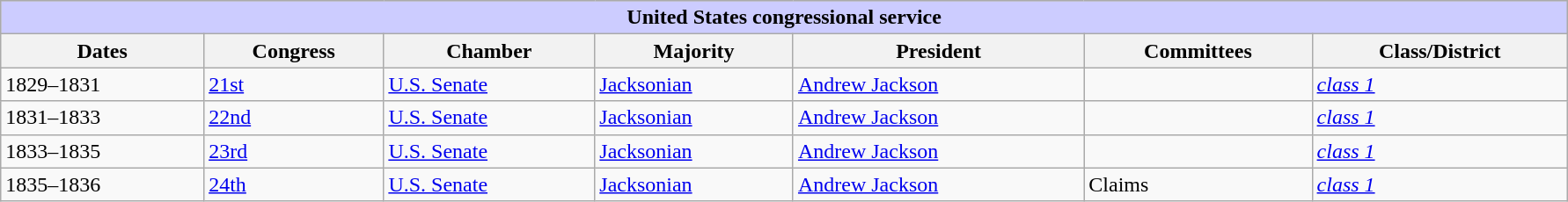<table class=wikitable style="width: 94%" style="text-align: center;" align="center">
<tr bgcolor=#cccccc>
<th colspan=7 style="background: #ccccff;">United States congressional service</th>
</tr>
<tr>
<th><strong>Dates</strong></th>
<th><strong>Congress</strong></th>
<th><strong>Chamber</strong></th>
<th><strong>Majority</strong></th>
<th><strong>President</strong></th>
<th><strong>Committees</strong></th>
<th><strong>Class/District</strong></th>
</tr>
<tr>
<td>1829–1831</td>
<td><a href='#'>21st</a></td>
<td><a href='#'>U.S. Senate</a></td>
<td><a href='#'>Jacksonian</a></td>
<td><a href='#'>Andrew Jackson</a></td>
<td></td>
<td><a href='#'><em>class 1</em></a></td>
</tr>
<tr>
<td>1831–1833</td>
<td><a href='#'>22nd</a></td>
<td><a href='#'>U.S. Senate</a></td>
<td><a href='#'>Jacksonian</a></td>
<td><a href='#'>Andrew Jackson</a></td>
<td></td>
<td><a href='#'><em>class 1</em></a></td>
</tr>
<tr>
<td>1833–1835</td>
<td><a href='#'>23rd</a></td>
<td><a href='#'>U.S. Senate</a></td>
<td><a href='#'>Jacksonian</a></td>
<td><a href='#'>Andrew Jackson</a></td>
<td></td>
<td><a href='#'><em>class 1</em></a></td>
</tr>
<tr>
<td>1835–1836</td>
<td><a href='#'>24th</a></td>
<td><a href='#'>U.S. Senate</a></td>
<td><a href='#'>Jacksonian</a></td>
<td><a href='#'>Andrew Jackson</a></td>
<td>Claims</td>
<td><a href='#'><em>class 1</em></a></td>
</tr>
</table>
